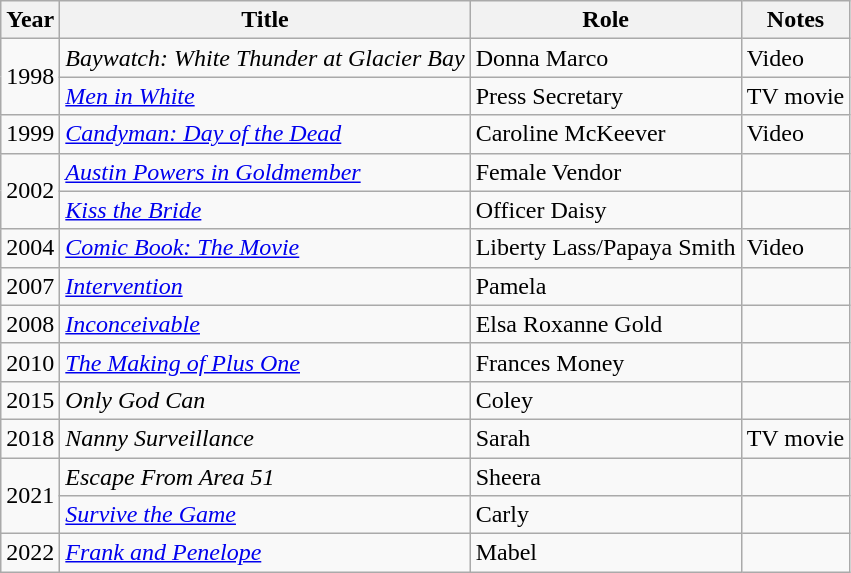<table class="wikitable sortable">
<tr>
<th>Year</th>
<th>Title</th>
<th>Role</th>
<th>Notes</th>
</tr>
<tr>
<td rowspan="2">1998</td>
<td><em>Baywatch: White Thunder at Glacier Bay</em></td>
<td>Donna Marco</td>
<td>Video</td>
</tr>
<tr>
<td><em><a href='#'>Men in White</a></em></td>
<td>Press Secretary</td>
<td>TV movie</td>
</tr>
<tr>
<td>1999</td>
<td><em><a href='#'>Candyman: Day of the Dead</a></em></td>
<td>Caroline McKeever</td>
<td>Video</td>
</tr>
<tr>
<td rowspan="2">2002</td>
<td><em><a href='#'>Austin Powers in Goldmember</a></em></td>
<td>Female Vendor</td>
<td></td>
</tr>
<tr>
<td><em><a href='#'>Kiss the Bride</a></em></td>
<td>Officer Daisy</td>
<td></td>
</tr>
<tr>
<td>2004</td>
<td><em><a href='#'>Comic Book: The Movie</a></em></td>
<td>Liberty Lass/Papaya Smith</td>
<td>Video</td>
</tr>
<tr>
<td>2007</td>
<td><em><a href='#'>Intervention</a></em></td>
<td>Pamela</td>
<td></td>
</tr>
<tr>
<td>2008</td>
<td><em><a href='#'>Inconceivable</a></em></td>
<td>Elsa Roxanne Gold</td>
<td></td>
</tr>
<tr>
<td>2010</td>
<td><em><a href='#'>The Making of Plus One</a></em></td>
<td>Frances Money</td>
<td></td>
</tr>
<tr>
<td>2015</td>
<td><em>Only God Can</em></td>
<td>Coley</td>
<td></td>
</tr>
<tr>
<td>2018</td>
<td><em>Nanny Surveillance</em></td>
<td>Sarah</td>
<td>TV movie</td>
</tr>
<tr>
<td rowspan="2">2021</td>
<td><em>Escape From Area 51</em></td>
<td>Sheera</td>
<td></td>
</tr>
<tr>
<td><em><a href='#'>Survive the Game</a></em></td>
<td>Carly</td>
<td></td>
</tr>
<tr>
<td>2022</td>
<td><em><a href='#'>Frank and Penelope</a></em></td>
<td>Mabel</td>
<td></td>
</tr>
</table>
